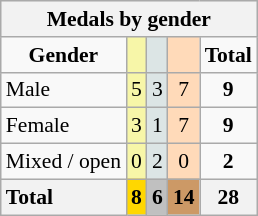<table class="wikitable" style="text-align:center;font-size:90%">
<tr style="background:#efefef;">
<th colspan=7>Medals by gender</th>
</tr>
<tr>
<td><strong>Gender</strong></td>
<td bgcolor=#f7f6a8></td>
<td bgcolor=#dce5e5></td>
<td bgcolor=#ffdab9></td>
<td><strong>Total</strong></td>
</tr>
<tr>
<td style="text-align:left;">Male</td>
<td style="background:#F7F6A8;">5</td>
<td style="background:#DCE5E5;">3</td>
<td style="background:#FFDAB9;">7</td>
<td><strong>9</strong></td>
</tr>
<tr>
<td style="text-align:left;">Female</td>
<td style="background:#F7F6A8;">3</td>
<td style="background:#DCE5E5;">1</td>
<td style="background:#FFDAB9;">7</td>
<td><strong>9</strong></td>
</tr>
<tr>
<td style="text-align:left;">Mixed / open</td>
<td style="background:#F7F6A8;">0</td>
<td style="background:#DCE5E5;">2</td>
<td style="background:#FFDAB9;">0</td>
<td><strong>2</strong></td>
</tr>
<tr>
<th style="text-align:left;">Total</th>
<th style="background:gold;">8</th>
<th style="background:silver;">6</th>
<th style="background:#c96;">14</th>
<th>28</th>
</tr>
</table>
